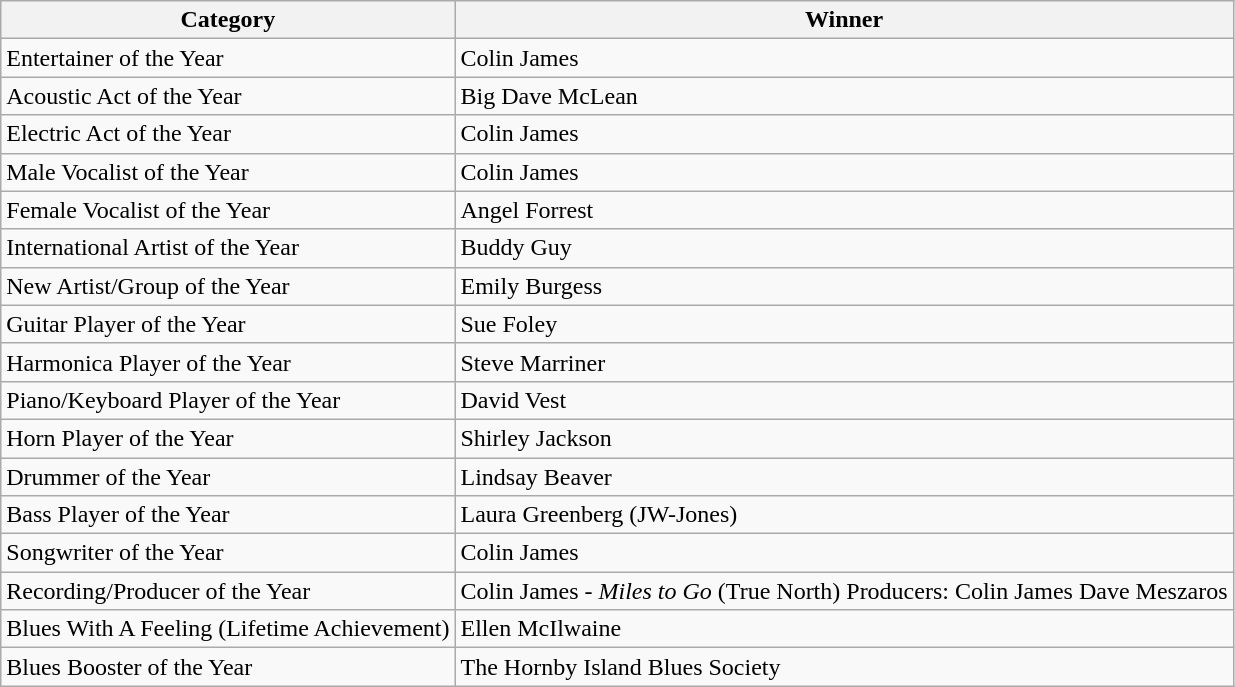<table class="wikitable sortable" style="text-align:centre">
<tr>
<th>Category</th>
<th>Winner</th>
</tr>
<tr>
<td>Entertainer of the Year</td>
<td>Colin James</td>
</tr>
<tr>
<td>Acoustic Act of the Year</td>
<td>Big Dave McLean</td>
</tr>
<tr>
<td>Electric Act of the Year</td>
<td>Colin James</td>
</tr>
<tr>
<td>Male Vocalist of the Year</td>
<td>Colin James</td>
</tr>
<tr>
<td>Female Vocalist of the Year</td>
<td>Angel Forrest</td>
</tr>
<tr>
<td>International Artist of the Year</td>
<td>Buddy Guy</td>
</tr>
<tr>
<td>New Artist/Group of the Year</td>
<td>Emily Burgess</td>
</tr>
<tr>
<td>Guitar Player of the Year</td>
<td>Sue Foley</td>
</tr>
<tr>
<td>Harmonica Player of the Year</td>
<td>Steve Marriner</td>
</tr>
<tr>
<td>Piano/Keyboard Player of the Year</td>
<td>David Vest</td>
</tr>
<tr>
<td>Horn Player of the Year</td>
<td>Shirley Jackson</td>
</tr>
<tr>
<td>Drummer of the Year</td>
<td>Lindsay Beaver</td>
</tr>
<tr>
<td>Bass Player of the Year</td>
<td>Laura Greenberg (JW-Jones)</td>
</tr>
<tr>
<td>Songwriter of the Year</td>
<td>Colin James</td>
</tr>
<tr>
<td>Recording/Producer of the Year</td>
<td>Colin James - <em>Miles to Go</em> (True North) Producers: Colin James Dave Meszaros</td>
</tr>
<tr>
<td>Blues With A Feeling (Lifetime Achievement)</td>
<td>Ellen McIlwaine</td>
</tr>
<tr>
<td>Blues Booster of the Year</td>
<td>The Hornby Island Blues Society</td>
</tr>
</table>
